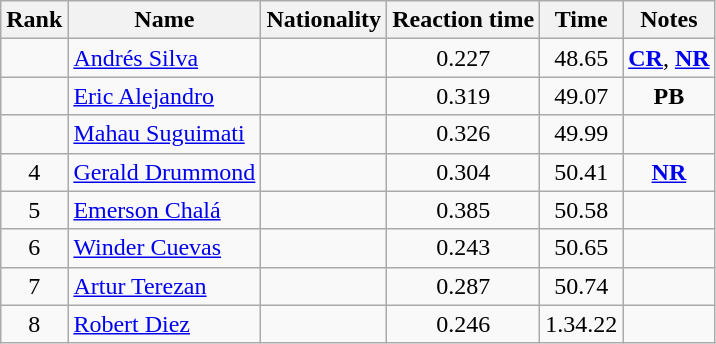<table class="wikitable sortable" style="text-align:center">
<tr>
<th>Rank</th>
<th>Name</th>
<th>Nationality</th>
<th>Reaction time</th>
<th>Time</th>
<th>Notes</th>
</tr>
<tr>
<td></td>
<td align=left><a href='#'>Andrés Silva</a></td>
<td align=left></td>
<td>0.227</td>
<td>48.65</td>
<td><a href='#'><strong>CR</strong></a>, <a href='#'><strong>NR</strong></a></td>
</tr>
<tr>
<td></td>
<td align=left><a href='#'>Eric Alejandro</a></td>
<td align=left></td>
<td>0.319</td>
<td>49.07</td>
<td><strong>PB</strong></td>
</tr>
<tr>
<td></td>
<td align=left><a href='#'>Mahau Suguimati</a></td>
<td align=left></td>
<td>0.326</td>
<td>49.99</td>
<td></td>
</tr>
<tr>
<td>4</td>
<td align=left><a href='#'>Gerald Drummond</a></td>
<td align=left></td>
<td>0.304</td>
<td>50.41</td>
<td><a href='#'><strong>NR</strong></a></td>
</tr>
<tr>
<td>5</td>
<td align=left><a href='#'>Emerson Chalá</a></td>
<td align=left></td>
<td>0.385</td>
<td>50.58</td>
<td></td>
</tr>
<tr>
<td>6</td>
<td align=left><a href='#'>Winder Cuevas</a></td>
<td align=left></td>
<td>0.243</td>
<td>50.65</td>
<td></td>
</tr>
<tr>
<td>7</td>
<td align=left><a href='#'>Artur Terezan</a></td>
<td align=left></td>
<td>0.287</td>
<td>50.74</td>
<td></td>
</tr>
<tr>
<td>8</td>
<td align=left><a href='#'>Robert Diez</a></td>
<td align=left></td>
<td>0.246</td>
<td>1.34.22</td>
<td></td>
</tr>
</table>
